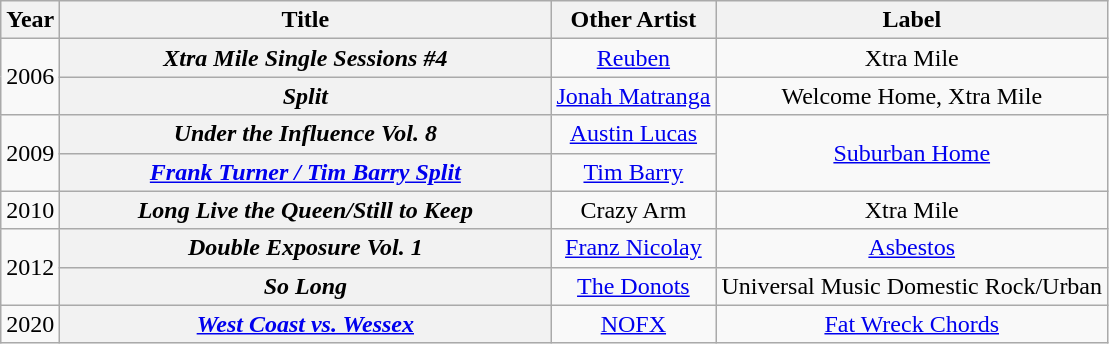<table class="wikitable plainrowheaders" style="text-align:center;">
<tr>
<th scope="col" style="width:1em;">Year</th>
<th scope="col" style="width:20em;">Title</th>
<th scope="col">Other Artist</th>
<th scope="col">Label</th>
</tr>
<tr>
<td rowspan="2">2006</td>
<th scope="row"><em>Xtra Mile Single Sessions #4</em></th>
<td><a href='#'>Reuben</a></td>
<td>Xtra Mile</td>
</tr>
<tr>
<th scope="row"><em>Split</em></th>
<td><a href='#'>Jonah Matranga</a></td>
<td>Welcome Home, Xtra Mile</td>
</tr>
<tr>
<td rowspan="2">2009</td>
<th scope="row"><em>Under the Influence Vol. 8</em></th>
<td><a href='#'>Austin Lucas</a></td>
<td rowspan="2"><a href='#'>Suburban Home</a></td>
</tr>
<tr>
<th scope="row"><em><a href='#'>Frank Turner / Tim Barry Split</a></em></th>
<td><a href='#'>Tim Barry</a></td>
</tr>
<tr>
<td>2010</td>
<th scope="row"><em>Long Live the Queen/Still to Keep</em></th>
<td>Crazy Arm</td>
<td>Xtra Mile</td>
</tr>
<tr>
<td rowspan="2">2012</td>
<th scope="row"><em>Double Exposure Vol. 1</em></th>
<td><a href='#'>Franz Nicolay</a></td>
<td><a href='#'>Asbestos</a></td>
</tr>
<tr>
<th scope="row"><em>So Long</em></th>
<td><a href='#'>The Donots</a></td>
<td>Universal Music Domestic Rock/Urban</td>
</tr>
<tr>
<td>2020</td>
<th scope="row"><em><a href='#'>West Coast vs. Wessex</a></em></th>
<td><a href='#'>NOFX</a></td>
<td><a href='#'>Fat Wreck Chords</a></td>
</tr>
</table>
